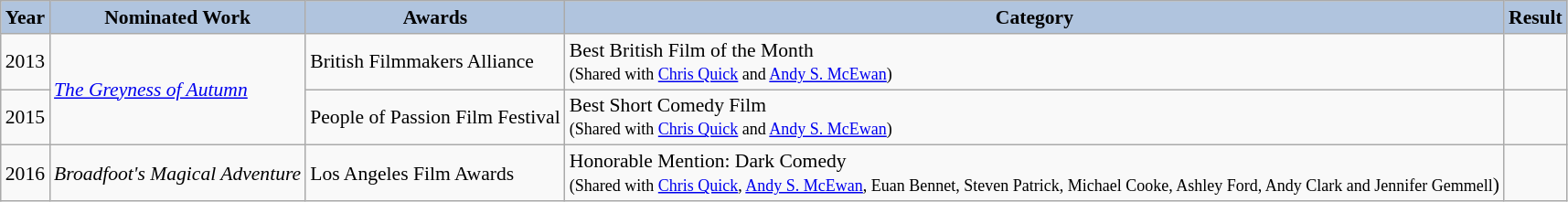<table class="wikitable" style="font-size:90%">
<tr style="text-align:center;">
<th style="background:#B0C4DE;">Year</th>
<th style="background:#B0C4DE;">Nominated Work</th>
<th style="background:#B0C4DE;">Awards</th>
<th style="background:#B0C4DE;">Category</th>
<th style="background:#B0C4DE;">Result</th>
</tr>
<tr>
<td>2013</td>
<td rowspan=2><em><a href='#'>The Greyness of Autumn</a></em></td>
<td>British Filmmakers Alliance</td>
<td>Best British Film of the Month<br><small>(Shared with <a href='#'>Chris Quick</a> and <a href='#'>Andy S. McEwan</a>)</small></td>
<td></td>
</tr>
<tr>
<td>2015</td>
<td>People of Passion Film Festival</td>
<td>Best Short Comedy Film<br><small>(Shared with <a href='#'>Chris Quick</a> and <a href='#'>Andy S. McEwan</a>)</small></td>
<td></td>
</tr>
<tr>
<td>2016</td>
<td><em>Broadfoot's Magical Adventure</em></td>
<td>Los Angeles Film Awards</td>
<td>Honorable Mention: Dark Comedy<br><small>(Shared with <a href='#'>Chris Quick</a>, <a href='#'>Andy S. McEwan</a>, Euan Bennet, Steven Patrick, Michael Cooke, Ashley Ford, Andy Clark and Jennifer Gemmell</small>)</td>
<td></td>
</tr>
</table>
